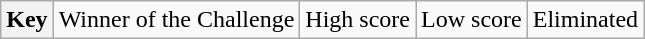<table class="wikitable">
<tr>
<th>Key</th>
<td> Winner of the Challenge</td>
<td> High score</td>
<td> Low score</td>
<td> Eliminated</td>
</tr>
</table>
